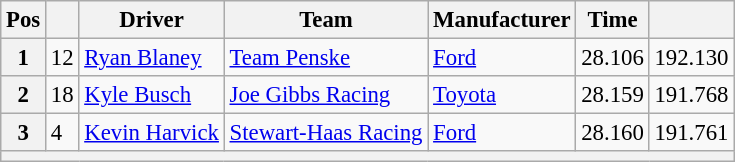<table class="wikitable" style="font-size:95%">
<tr>
<th>Pos</th>
<th></th>
<th>Driver</th>
<th>Team</th>
<th>Manufacturer</th>
<th>Time</th>
<th></th>
</tr>
<tr>
<th>1</th>
<td>12</td>
<td><a href='#'>Ryan Blaney</a></td>
<td><a href='#'>Team Penske</a></td>
<td><a href='#'>Ford</a></td>
<td>28.106</td>
<td>192.130</td>
</tr>
<tr>
<th>2</th>
<td>18</td>
<td><a href='#'>Kyle Busch</a></td>
<td><a href='#'>Joe Gibbs Racing</a></td>
<td><a href='#'>Toyota</a></td>
<td>28.159</td>
<td>191.768</td>
</tr>
<tr>
<th>3</th>
<td>4</td>
<td><a href='#'>Kevin Harvick</a></td>
<td><a href='#'>Stewart-Haas Racing</a></td>
<td><a href='#'>Ford</a></td>
<td>28.160</td>
<td>191.761</td>
</tr>
<tr>
<th colspan="7"></th>
</tr>
</table>
